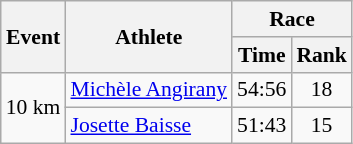<table class="wikitable" border="1" style="font-size:90%">
<tr>
<th rowspan=2>Event</th>
<th rowspan=2>Athlete</th>
<th colspan=2>Race</th>
</tr>
<tr>
<th>Time</th>
<th>Rank</th>
</tr>
<tr>
<td rowspan=2>10 km</td>
<td><a href='#'>Michèle Angirany</a></td>
<td align=center>54:56</td>
<td align=center>18</td>
</tr>
<tr>
<td><a href='#'>Josette Baisse</a></td>
<td align=center>51:43</td>
<td align=center>15</td>
</tr>
</table>
